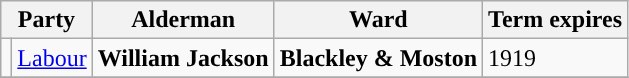<table class="wikitable">
<tr>
<th colspan="2">Party</th>
<th>Alderman</th>
<th>Ward</th>
<th>Term expires</th>
</tr>
<tr>
<td style="background-color:"></td>
<td><a href='#'>Labour</a></td>
<td><strong>William Jackson</strong></td>
<td><strong>Blackley & Moston</strong></td>
<td>1919</td>
</tr>
<tr>
</tr>
</table>
